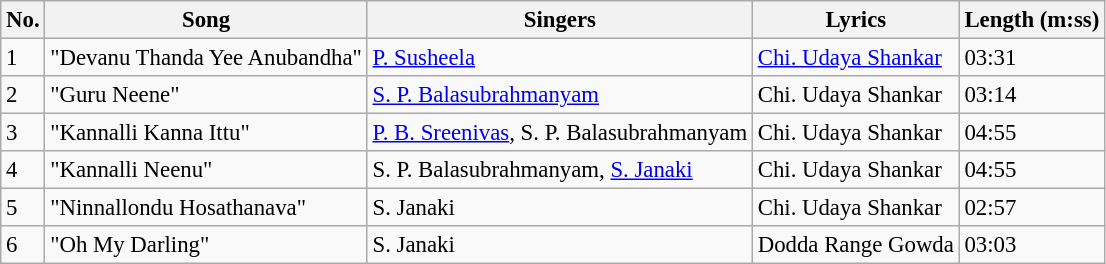<table class="wikitable" style="font-size:95%;">
<tr>
<th>No.</th>
<th>Song</th>
<th>Singers</th>
<th>Lyrics</th>
<th>Length (m:ss)</th>
</tr>
<tr>
<td>1</td>
<td>"Devanu Thanda Yee Anubandha"</td>
<td><a href='#'>P. Susheela</a></td>
<td><a href='#'>Chi. Udaya Shankar</a></td>
<td>03:31</td>
</tr>
<tr>
<td>2</td>
<td>"Guru Neene"</td>
<td><a href='#'>S. P. Balasubrahmanyam</a></td>
<td>Chi. Udaya Shankar</td>
<td>03:14</td>
</tr>
<tr>
<td>3</td>
<td>"Kannalli Kanna Ittu"</td>
<td><a href='#'>P. B. Sreenivas</a>, S. P. Balasubrahmanyam</td>
<td>Chi. Udaya Shankar</td>
<td>04:55</td>
</tr>
<tr>
<td>4</td>
<td>"Kannalli Neenu"</td>
<td>S. P. Balasubrahmanyam, <a href='#'>S. Janaki</a></td>
<td>Chi. Udaya Shankar</td>
<td>04:55</td>
</tr>
<tr>
<td>5</td>
<td>"Ninnallondu Hosathanava"</td>
<td>S. Janaki</td>
<td>Chi. Udaya Shankar</td>
<td>02:57</td>
</tr>
<tr>
<td>6</td>
<td>"Oh My Darling"</td>
<td>S. Janaki</td>
<td>Dodda Range Gowda</td>
<td>03:03</td>
</tr>
</table>
